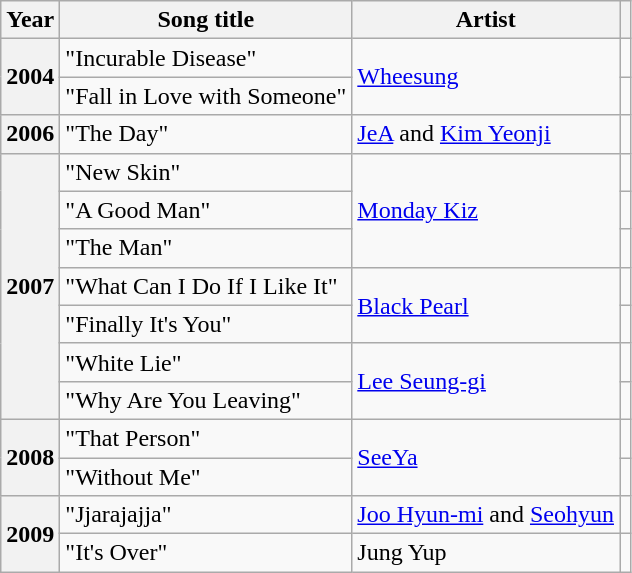<table class="wikitable plainrowheaders sortable">
<tr>
<th scope="col">Year</th>
<th scope="col">Song title</th>
<th scope="col">Artist</th>
<th scope="col" class="unsortable"></th>
</tr>
<tr>
<th scope="row" rowspan="2">2004</th>
<td>"Incurable Disease"</td>
<td rowspan="2"><a href='#'>Wheesung</a></td>
<td style="text-align:center"></td>
</tr>
<tr>
<td>"Fall in Love with Someone"</td>
<td style="text-align:center"></td>
</tr>
<tr>
<th scope="row">2006</th>
<td>"The Day"</td>
<td><a href='#'>JeA</a> and <a href='#'>Kim Yeonji</a></td>
<td style="text-align:center"></td>
</tr>
<tr>
<th scope="row" rowspan="7">2007</th>
<td>"New Skin"</td>
<td rowspan="3"><a href='#'>Monday Kiz</a></td>
<td style="text-align:center"></td>
</tr>
<tr>
<td>"A Good Man"</td>
<td style="text-align:center"></td>
</tr>
<tr>
<td>"The Man"</td>
<td style="text-align:center"></td>
</tr>
<tr>
<td>"What Can I Do If I Like It"</td>
<td rowspan="2"><a href='#'>Black Pearl</a></td>
<td style="text-align:center"></td>
</tr>
<tr>
<td>"Finally It's You"</td>
<td style="text-align:center"></td>
</tr>
<tr>
<td>"White Lie"</td>
<td rowspan="2"><a href='#'>Lee Seung-gi</a></td>
<td style="text-align:center"></td>
</tr>
<tr>
<td>"Why Are You Leaving"</td>
<td style="text-align:center"></td>
</tr>
<tr>
<th scope="row" rowspan="2">2008</th>
<td>"That Person"</td>
<td rowspan="2"><a href='#'>SeeYa</a></td>
<td style="text-align:center"></td>
</tr>
<tr>
<td>"Without Me"</td>
<td style="text-align:center"></td>
</tr>
<tr>
<th scope="row" rowspan="2">2009</th>
<td>"Jjarajajja"</td>
<td><a href='#'>Joo Hyun-mi</a> and <a href='#'>Seohyun</a></td>
<td style="text-align:center"></td>
</tr>
<tr>
<td>"It's Over"</td>
<td>Jung Yup</td>
<td style="text-align:center"></td>
</tr>
</table>
